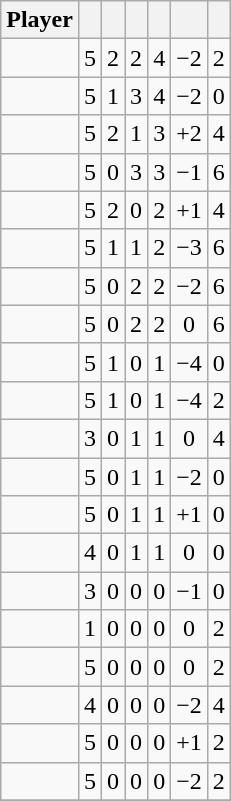<table class="wikitable sortable" style="text-align:center;">
<tr>
<th>Player</th>
<th></th>
<th></th>
<th></th>
<th></th>
<th data-sort-type="number"></th>
<th></th>
</tr>
<tr>
<td></td>
<td>5</td>
<td>2</td>
<td>2</td>
<td>4</td>
<td>−2</td>
<td>2</td>
</tr>
<tr>
<td></td>
<td>5</td>
<td>1</td>
<td>3</td>
<td>4</td>
<td>−2</td>
<td>0</td>
</tr>
<tr>
<td></td>
<td>5</td>
<td>2</td>
<td>1</td>
<td>3</td>
<td>+2</td>
<td>4</td>
</tr>
<tr>
<td></td>
<td>5</td>
<td>0</td>
<td>3</td>
<td>3</td>
<td>−1</td>
<td>6</td>
</tr>
<tr>
<td></td>
<td>5</td>
<td>2</td>
<td>0</td>
<td>2</td>
<td>+1</td>
<td>4</td>
</tr>
<tr>
<td></td>
<td>5</td>
<td>1</td>
<td>1</td>
<td>2</td>
<td>−3</td>
<td>6</td>
</tr>
<tr>
<td></td>
<td>5</td>
<td>0</td>
<td>2</td>
<td>2</td>
<td>−2</td>
<td>6</td>
</tr>
<tr>
<td></td>
<td>5</td>
<td>0</td>
<td>2</td>
<td>2</td>
<td>0</td>
<td>6</td>
</tr>
<tr>
<td></td>
<td>5</td>
<td>1</td>
<td>0</td>
<td>1</td>
<td>−4</td>
<td>0</td>
</tr>
<tr>
<td></td>
<td>5</td>
<td>1</td>
<td>0</td>
<td>1</td>
<td>−4</td>
<td>2</td>
</tr>
<tr>
<td></td>
<td>3</td>
<td>0</td>
<td>1</td>
<td>1</td>
<td>0</td>
<td>4</td>
</tr>
<tr>
<td></td>
<td>5</td>
<td>0</td>
<td>1</td>
<td>1</td>
<td>−2</td>
<td>0</td>
</tr>
<tr>
<td></td>
<td>5</td>
<td>0</td>
<td>1</td>
<td>1</td>
<td>+1</td>
<td>0</td>
</tr>
<tr>
<td></td>
<td>4</td>
<td>0</td>
<td>1</td>
<td>1</td>
<td>0</td>
<td>0</td>
</tr>
<tr>
<td></td>
<td>3</td>
<td>0</td>
<td>0</td>
<td>0</td>
<td>−1</td>
<td>0</td>
</tr>
<tr>
<td></td>
<td>1</td>
<td>0</td>
<td>0</td>
<td>0</td>
<td>0</td>
<td>2</td>
</tr>
<tr>
<td></td>
<td>5</td>
<td>0</td>
<td>0</td>
<td>0</td>
<td>0</td>
<td>2</td>
</tr>
<tr>
<td></td>
<td>4</td>
<td>0</td>
<td>0</td>
<td>0</td>
<td>−2</td>
<td>4</td>
</tr>
<tr>
<td></td>
<td>5</td>
<td>0</td>
<td>0</td>
<td>0</td>
<td>+1</td>
<td>2</td>
</tr>
<tr>
<td></td>
<td>5</td>
<td>0</td>
<td>0</td>
<td>0</td>
<td>−2</td>
<td>2</td>
</tr>
<tr>
</tr>
</table>
